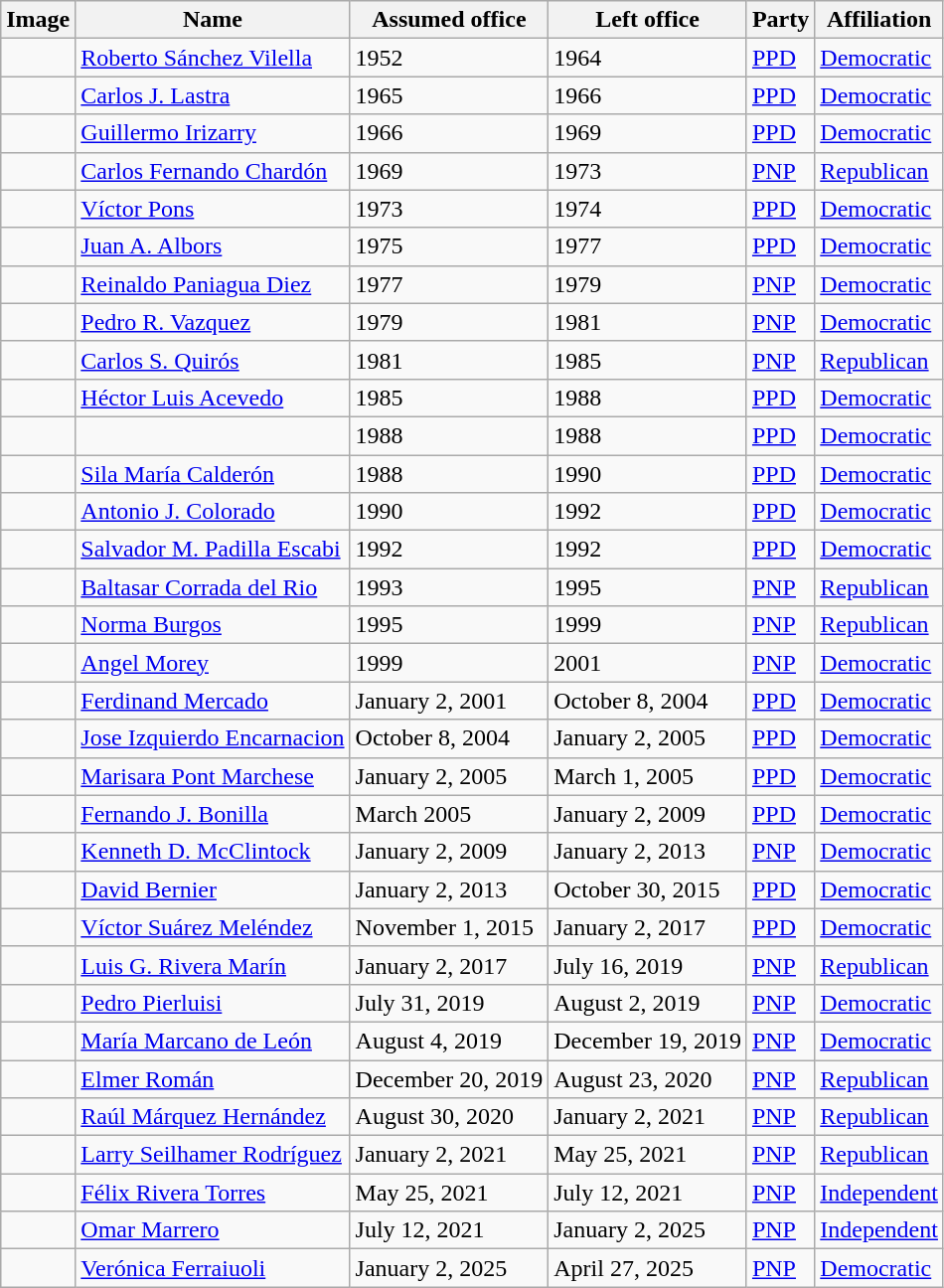<table class="wikitable sortable">
<tr>
<th>Image</th>
<th>Name</th>
<th>Assumed office</th>
<th>Left office</th>
<th>Party</th>
<th>Affiliation</th>
</tr>
<tr>
<td></td>
<td><a href='#'>Roberto Sánchez Vilella</a></td>
<td>1952</td>
<td>1964</td>
<td><a href='#'>PPD</a></td>
<td><a href='#'>Democratic</a></td>
</tr>
<tr>
<td></td>
<td><a href='#'>Carlos J. Lastra</a></td>
<td>1965</td>
<td>1966</td>
<td><a href='#'>PPD</a></td>
<td><a href='#'>Democratic</a></td>
</tr>
<tr>
<td></td>
<td><a href='#'>Guillermo Irizarry</a></td>
<td>1966</td>
<td>1969</td>
<td><a href='#'>PPD</a></td>
<td><a href='#'>Democratic</a></td>
</tr>
<tr>
<td></td>
<td><a href='#'>Carlos Fernando Chardón</a></td>
<td>1969</td>
<td>1973</td>
<td><a href='#'>PNP</a></td>
<td><a href='#'>Republican</a></td>
</tr>
<tr>
<td></td>
<td><a href='#'>Víctor Pons</a></td>
<td>1973</td>
<td>1974</td>
<td><a href='#'>PPD</a></td>
<td><a href='#'>Democratic</a></td>
</tr>
<tr>
<td></td>
<td><a href='#'>Juan A. Albors</a></td>
<td>1975</td>
<td>1977</td>
<td><a href='#'>PPD</a></td>
<td><a href='#'>Democratic</a></td>
</tr>
<tr>
<td></td>
<td><a href='#'>Reinaldo Paniagua Diez</a></td>
<td>1977</td>
<td>1979</td>
<td><a href='#'>PNP</a></td>
<td><a href='#'>Democratic</a></td>
</tr>
<tr>
<td></td>
<td><a href='#'>Pedro R. Vazquez</a></td>
<td>1979</td>
<td>1981</td>
<td><a href='#'>PNP</a></td>
<td><a href='#'>Democratic</a></td>
</tr>
<tr>
<td></td>
<td><a href='#'>Carlos S. Quirós</a></td>
<td>1981</td>
<td>1985</td>
<td><a href='#'>PNP</a></td>
<td><a href='#'>Republican</a></td>
</tr>
<tr>
<td></td>
<td><a href='#'>Héctor Luis Acevedo</a></td>
<td>1985</td>
<td>1988</td>
<td><a href='#'>PPD</a></td>
<td><a href='#'>Democratic</a></td>
</tr>
<tr>
<td></td>
<td></td>
<td>1988</td>
<td>1988</td>
<td><a href='#'>PPD</a></td>
<td><a href='#'>Democratic</a></td>
</tr>
<tr>
<td></td>
<td><a href='#'>Sila María Calderón</a></td>
<td>1988</td>
<td>1990</td>
<td><a href='#'>PPD</a></td>
<td><a href='#'>Democratic</a></td>
</tr>
<tr>
<td></td>
<td><a href='#'>Antonio J. Colorado</a></td>
<td>1990</td>
<td>1992</td>
<td><a href='#'>PPD</a></td>
<td><a href='#'>Democratic</a></td>
</tr>
<tr>
<td></td>
<td><a href='#'>Salvador M. Padilla Escabi</a></td>
<td>1992</td>
<td>1992</td>
<td><a href='#'>PPD</a></td>
<td><a href='#'>Democratic</a></td>
</tr>
<tr>
<td></td>
<td><a href='#'>Baltasar Corrada del Rio</a></td>
<td>1993</td>
<td>1995</td>
<td><a href='#'>PNP</a></td>
<td><a href='#'>Republican</a></td>
</tr>
<tr>
<td></td>
<td><a href='#'>Norma Burgos</a></td>
<td>1995</td>
<td>1999</td>
<td><a href='#'>PNP</a></td>
<td><a href='#'>Republican</a></td>
</tr>
<tr>
<td></td>
<td><a href='#'>Angel Morey</a></td>
<td>1999</td>
<td>2001</td>
<td><a href='#'>PNP</a></td>
<td><a href='#'>Democratic</a></td>
</tr>
<tr>
<td></td>
<td><a href='#'>Ferdinand Mercado</a></td>
<td>January 2, 2001</td>
<td>October 8, 2004</td>
<td><a href='#'>PPD</a></td>
<td><a href='#'>Democratic</a></td>
</tr>
<tr>
<td></td>
<td><a href='#'>Jose Izquierdo Encarnacion</a></td>
<td>October 8, 2004</td>
<td>January 2, 2005</td>
<td><a href='#'>PPD</a></td>
<td><a href='#'>Democratic</a></td>
</tr>
<tr>
<td></td>
<td><a href='#'>Marisara Pont Marchese</a></td>
<td>January 2, 2005</td>
<td>March 1, 2005</td>
<td><a href='#'>PPD</a></td>
<td><a href='#'>Democratic</a></td>
</tr>
<tr>
<td></td>
<td><a href='#'>Fernando J. Bonilla</a></td>
<td>March 2005</td>
<td>January 2, 2009</td>
<td><a href='#'>PPD</a></td>
<td><a href='#'>Democratic</a></td>
</tr>
<tr>
<td></td>
<td><a href='#'>Kenneth D. McClintock</a></td>
<td>January 2, 2009</td>
<td>January 2, 2013</td>
<td><a href='#'>PNP</a></td>
<td><a href='#'>Democratic</a></td>
</tr>
<tr>
<td></td>
<td><a href='#'>David Bernier</a></td>
<td>January 2, 2013</td>
<td>October 30, 2015</td>
<td><a href='#'>PPD</a></td>
<td><a href='#'>Democratic</a></td>
</tr>
<tr>
<td></td>
<td><a href='#'>Víctor Suárez Meléndez</a></td>
<td>November 1, 2015</td>
<td>January 2, 2017</td>
<td><a href='#'>PPD</a></td>
<td><a href='#'>Democratic</a></td>
</tr>
<tr>
<td></td>
<td><a href='#'>Luis G. Rivera Marín</a></td>
<td>January 2, 2017</td>
<td>July 16, 2019</td>
<td><a href='#'>PNP</a></td>
<td><a href='#'>Republican</a></td>
</tr>
<tr>
<td></td>
<td><a href='#'>Pedro Pierluisi</a></td>
<td>July 31, 2019</td>
<td>August 2, 2019</td>
<td><a href='#'>PNP</a></td>
<td><a href='#'>Democratic</a></td>
</tr>
<tr>
<td></td>
<td><a href='#'>María Marcano de León</a></td>
<td>August 4, 2019</td>
<td>December 19, 2019</td>
<td><a href='#'>PNP</a></td>
<td><a href='#'>Democratic</a></td>
</tr>
<tr>
<td></td>
<td><a href='#'>Elmer Román</a></td>
<td>December 20, 2019</td>
<td>August 23, 2020</td>
<td><a href='#'>PNP</a></td>
<td><a href='#'>Republican</a></td>
</tr>
<tr>
<td></td>
<td><a href='#'>Raúl Márquez Hernández</a><br></td>
<td>August 30, 2020</td>
<td>January 2, 2021</td>
<td><a href='#'>PNP</a></td>
<td><a href='#'>Republican</a></td>
</tr>
<tr>
<td></td>
<td><a href='#'>Larry Seilhamer Rodríguez</a></td>
<td>January 2, 2021</td>
<td>May 25, 2021</td>
<td><a href='#'>PNP</a></td>
<td><a href='#'>Republican</a></td>
</tr>
<tr>
<td></td>
<td><a href='#'>Félix Rivera Torres</a><br></td>
<td>May 25, 2021</td>
<td>July 12, 2021</td>
<td><a href='#'>PNP</a></td>
<td><a href='#'>Independent</a></td>
</tr>
<tr>
<td></td>
<td><a href='#'>Omar Marrero</a></td>
<td>July 12, 2021</td>
<td>January 2, 2025</td>
<td><a href='#'>PNP</a></td>
<td><a href='#'>Independent</a></td>
</tr>
<tr>
<td></td>
<td><a href='#'>Verónica Ferraiuoli</a></td>
<td>January 2, 2025</td>
<td>April 27, 2025</td>
<td><a href='#'>PNP</a></td>
<td><a href='#'>Democratic</a></td>
</tr>
</table>
